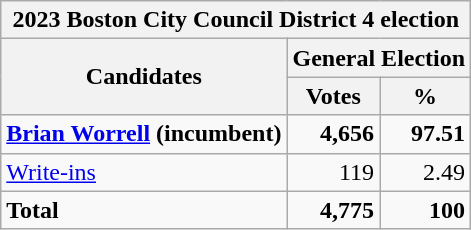<table class="wikitable">
<tr>
<th colspan="3">2023 Boston City Council District 4 election</th>
</tr>
<tr>
<th colspan=1 rowspan=2><strong>Candidates</strong></th>
<th colspan=2><strong>General Election</strong></th>
</tr>
<tr>
<th>Votes</th>
<th>%</th>
</tr>
<tr>
<td><strong><a href='#'>Brian Worrell</a></strong> <strong>(incumbent)</strong></td>
<td align="right"><strong>4,656</strong></td>
<td align="right"><strong>97.51</strong></td>
</tr>
<tr>
<td><a href='#'>Write-ins</a></td>
<td align="right">119</td>
<td align="right">2.49</td>
</tr>
<tr>
<td><strong>Total</strong></td>
<td align="right"><strong>4,775</strong></td>
<td align="right"><strong>100</strong></td>
</tr>
</table>
